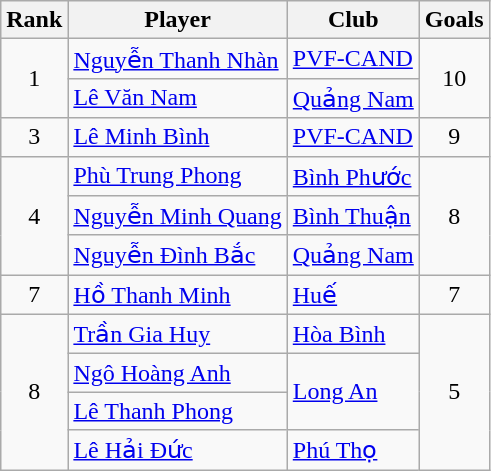<table class="wikitable" style="text-align:center">
<tr>
<th>Rank</th>
<th>Player</th>
<th>Club</th>
<th>Goals</th>
</tr>
<tr>
<td rowspan="2">1</td>
<td align=left> <a href='#'>Nguyễn Thanh Nhàn</a></td>
<td align="left"><a href='#'>PVF-CAND</a></td>
<td rowspan="2">10</td>
</tr>
<tr>
<td align=left> <a href='#'>Lê Văn Nam</a></td>
<td align=left><a href='#'>Quảng Nam</a></td>
</tr>
<tr>
<td>3</td>
<td align=left> <a href='#'>Lê Minh Bình</a></td>
<td align="left"><a href='#'>PVF-CAND</a></td>
<td>9</td>
</tr>
<tr>
<td rowspan="3">4</td>
<td align=left> <a href='#'>Phù Trung Phong</a></td>
<td align=left><a href='#'>Bình Phước</a></td>
<td rowspan="3">8</td>
</tr>
<tr>
<td align=left> <a href='#'>Nguyễn Minh Quang</a></td>
<td align=left><a href='#'>Bình Thuận</a></td>
</tr>
<tr>
<td align=left> <a href='#'>Nguyễn Đình Bắc</a></td>
<td align=left><a href='#'>Quảng Nam</a></td>
</tr>
<tr>
<td>7</td>
<td align=left> <a href='#'>Hồ Thanh Minh</a></td>
<td align=left><a href='#'>Huế</a></td>
<td>7</td>
</tr>
<tr>
<td rowspan="4">8</td>
<td align=left> <a href='#'>Trần Gia Huy</a></td>
<td align="left"><a href='#'>Hòa Bình</a></td>
<td rowspan="4">5</td>
</tr>
<tr>
<td align=left> <a href='#'>Ngô Hoàng Anh</a></td>
<td rowspan="2" align="left"><a href='#'>Long An</a></td>
</tr>
<tr>
<td align=left> <a href='#'>Lê Thanh Phong</a></td>
</tr>
<tr>
<td align=left> <a href='#'>Lê Hải Đức</a></td>
<td align=left><a href='#'>Phú Thọ</a></td>
</tr>
</table>
